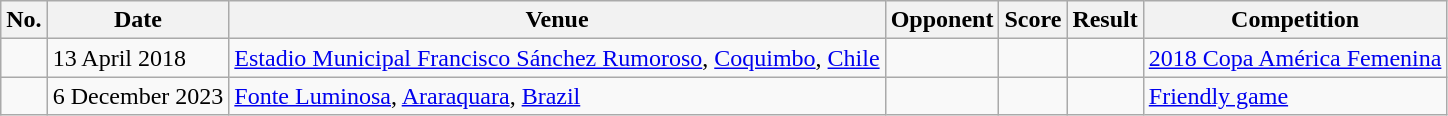<table class="wikitable">
<tr>
<th>No.</th>
<th>Date</th>
<th>Venue</th>
<th>Opponent</th>
<th>Score</th>
<th>Result</th>
<th>Competition</th>
</tr>
<tr>
<td></td>
<td>13 April 2018</td>
<td rowspan=1><a href='#'>Estadio Municipal Francisco Sánchez Rumoroso</a>, <a href='#'>Coquimbo</a>, <a href='#'>Chile</a></td>
<td></td>
<td></td>
<td></td>
<td><a href='#'>2018 Copa América Femenina</a></td>
</tr>
<tr>
<td></td>
<td>6 December 2023</td>
<td rowspan=1><a href='#'>Fonte Luminosa</a>, <a href='#'>Araraquara</a>, <a href='#'>Brazil</a></td>
<td></td>
<td></td>
<td></td>
<td><a href='#'>Friendly game</a></td>
</tr>
</table>
